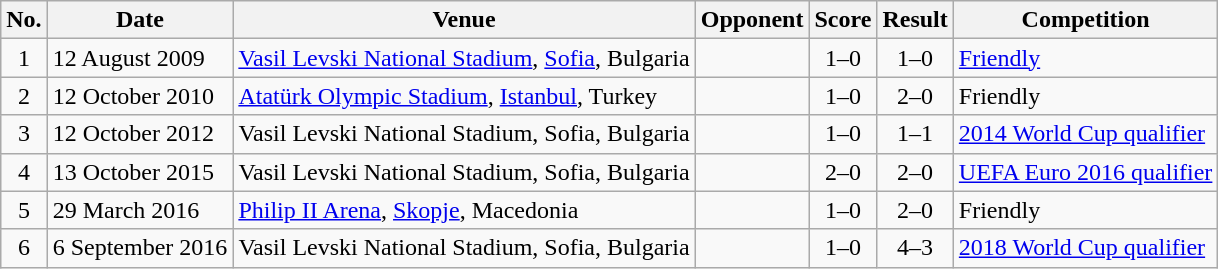<table class="wikitable sortable">
<tr>
<th scope="col">No.</th>
<th scope="col">Date</th>
<th scope="col">Venue</th>
<th scope="col">Opponent</th>
<th scope="col">Score</th>
<th scope="col">Result</th>
<th scope="col">Competition</th>
</tr>
<tr>
<td align="center">1</td>
<td>12 August 2009</td>
<td><a href='#'>Vasil Levski National Stadium</a>, <a href='#'>Sofia</a>, Bulgaria</td>
<td></td>
<td align="center">1–0</td>
<td align="center">1–0</td>
<td><a href='#'>Friendly</a></td>
</tr>
<tr>
<td align="center">2</td>
<td>12 October 2010</td>
<td><a href='#'>Atatürk Olympic Stadium</a>, <a href='#'>Istanbul</a>, Turkey</td>
<td></td>
<td align="center">1–0</td>
<td align="center">2–0</td>
<td>Friendly</td>
</tr>
<tr>
<td align="center">3</td>
<td>12 October 2012</td>
<td>Vasil Levski National Stadium, Sofia, Bulgaria</td>
<td></td>
<td align="center">1–0</td>
<td align="center">1–1</td>
<td><a href='#'>2014 World Cup qualifier</a></td>
</tr>
<tr>
<td align="center">4</td>
<td>13 October 2015</td>
<td>Vasil Levski National Stadium, Sofia, Bulgaria</td>
<td></td>
<td align="center">2–0</td>
<td align="center">2–0</td>
<td><a href='#'>UEFA Euro 2016 qualifier</a></td>
</tr>
<tr>
<td align="center">5</td>
<td>29 March 2016</td>
<td><a href='#'>Philip II Arena</a>, <a href='#'>Skopje</a>, Macedonia</td>
<td></td>
<td align="center">1–0</td>
<td align="center">2–0</td>
<td>Friendly</td>
</tr>
<tr>
<td align="center">6</td>
<td>6 September 2016</td>
<td>Vasil Levski National Stadium, Sofia, Bulgaria</td>
<td></td>
<td align="center">1–0</td>
<td align="center">4–3</td>
<td><a href='#'>2018 World Cup qualifier</a></td>
</tr>
</table>
